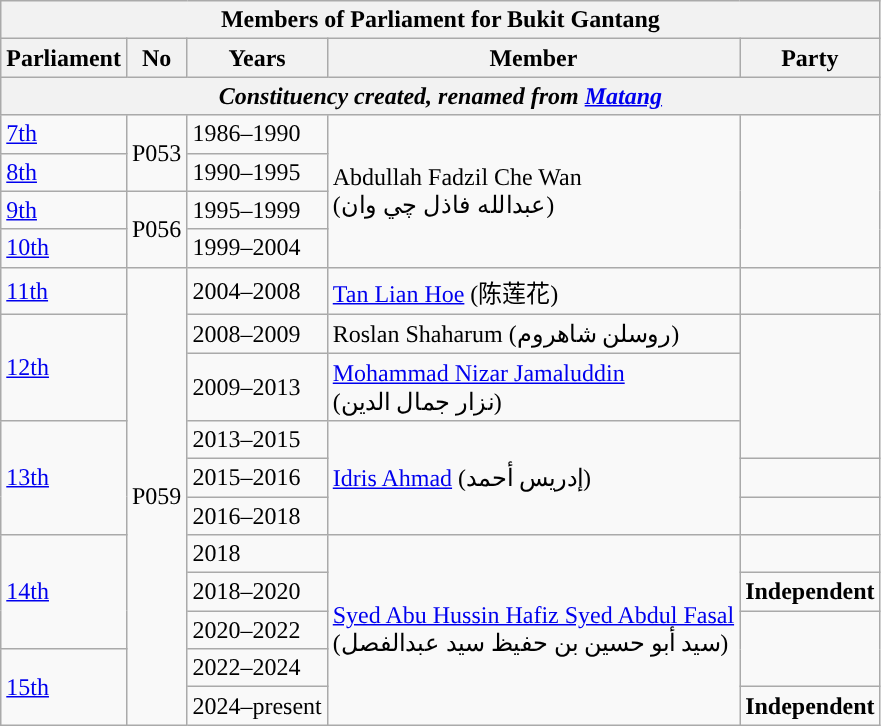<table class=wikitable>
<tr>
<th colspan="5">Members of Parliament for Bukit Gantang</th>
</tr>
<tr>
<th>Parliament</th>
<th>No</th>
<th>Years</th>
<th>Member</th>
<th>Party</th>
</tr>
<tr>
<th colspan="5" align="center"><em>Constituency created, renamed from <a href='#'>Matang</a></em></th>
</tr>
<tr>
<td><a href='#'>7th</a></td>
<td rowspan="2">P053</td>
<td>1986–1990</td>
<td rowspan=4>Abdullah Fadzil Che Wan  <br>(عبدالله فاذل چي وان)</td>
<td rowspan="4"></td>
</tr>
<tr>
<td><a href='#'>8th</a></td>
<td>1990–1995</td>
</tr>
<tr>
<td><a href='#'>9th</a></td>
<td rowspan="2">P056</td>
<td>1995–1999</td>
</tr>
<tr>
<td><a href='#'>10th</a></td>
<td>1999–2004</td>
</tr>
<tr>
<td><a href='#'>11th</a></td>
<td rowspan=11>P059</td>
<td>2004–2008</td>
<td><a href='#'>Tan Lian Hoe</a> (陈莲花)</td>
<td></td>
</tr>
<tr>
<td rowspan=2><a href='#'>12th</a></td>
<td>2008–2009</td>
<td>Roslan Shaharum (روسلن شاهروم)</td>
<td rowspan=3></td>
</tr>
<tr>
<td>2009–2013</td>
<td><a href='#'>Mohammad Nizar Jamaluddin</a> <br> (نزار جمال الدين)</td>
</tr>
<tr>
<td rowspan=3><a href='#'>13th</a></td>
<td>2013–2015</td>
<td rowspan=3><a href='#'>Idris Ahmad</a> (إدريس أحمد)</td>
</tr>
<tr>
<td>2015–2016</td>
<td></td>
</tr>
<tr>
<td>2016–2018</td>
<td></td>
</tr>
<tr>
<td rowspan=3><a href='#'>14th</a></td>
<td>2018</td>
<td rowspan="5"><a href='#'>Syed Abu Hussin Hafiz Syed Abdul Fasal</a> <br> (سيد أبو حسين بن حفيظ سيد عبدالفصل)</td>
<td></td>
</tr>
<tr>
<td>2018–2020</td>
<td><strong>Independent</strong></td>
</tr>
<tr>
<td>2020–2022</td>
<td rowspan=2></td>
</tr>
<tr>
<td rowspan="2"><a href='#'>15th</a></td>
<td>2022–2024</td>
</tr>
<tr>
<td>2024–present</td>
<td><strong>Independent</strong></td>
</tr>
</table>
